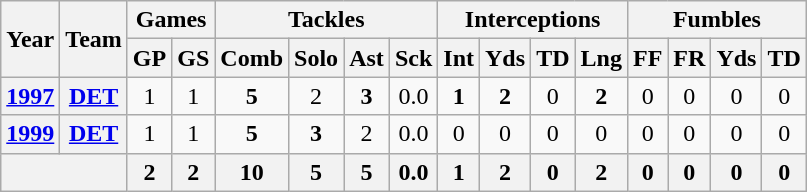<table class="wikitable" style="text-align:center">
<tr>
<th rowspan="2">Year</th>
<th rowspan="2">Team</th>
<th colspan="2">Games</th>
<th colspan="4">Tackles</th>
<th colspan="4">Interceptions</th>
<th colspan="4">Fumbles</th>
</tr>
<tr>
<th>GP</th>
<th>GS</th>
<th>Comb</th>
<th>Solo</th>
<th>Ast</th>
<th>Sck</th>
<th>Int</th>
<th>Yds</th>
<th>TD</th>
<th>Lng</th>
<th>FF</th>
<th>FR</th>
<th>Yds</th>
<th>TD</th>
</tr>
<tr>
<th><a href='#'>1997</a></th>
<th><a href='#'>DET</a></th>
<td>1</td>
<td>1</td>
<td><strong>5</strong></td>
<td>2</td>
<td><strong>3</strong></td>
<td>0.0</td>
<td><strong>1</strong></td>
<td><strong>2</strong></td>
<td>0</td>
<td><strong>2</strong></td>
<td>0</td>
<td>0</td>
<td>0</td>
<td>0</td>
</tr>
<tr>
<th><a href='#'>1999</a></th>
<th><a href='#'>DET</a></th>
<td>1</td>
<td>1</td>
<td><strong>5</strong></td>
<td><strong>3</strong></td>
<td>2</td>
<td>0.0</td>
<td>0</td>
<td>0</td>
<td>0</td>
<td>0</td>
<td>0</td>
<td>0</td>
<td>0</td>
<td>0</td>
</tr>
<tr>
<th colspan="2"></th>
<th>2</th>
<th>2</th>
<th>10</th>
<th>5</th>
<th>5</th>
<th>0.0</th>
<th>1</th>
<th>2</th>
<th>0</th>
<th>2</th>
<th>0</th>
<th>0</th>
<th>0</th>
<th>0</th>
</tr>
</table>
